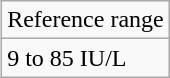<table class="wikitable" align="right">
<tr>
<td>Reference range</td>
</tr>
<tr>
<td>9 to 85 IU/L</td>
</tr>
</table>
